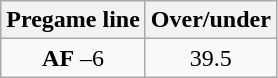<table class="wikitable">
<tr align="center">
<th style=>Pregame line</th>
<th style=>Over/under</th>
</tr>
<tr align="center">
<td><strong>AF</strong> –6</td>
<td>39.5</td>
</tr>
</table>
